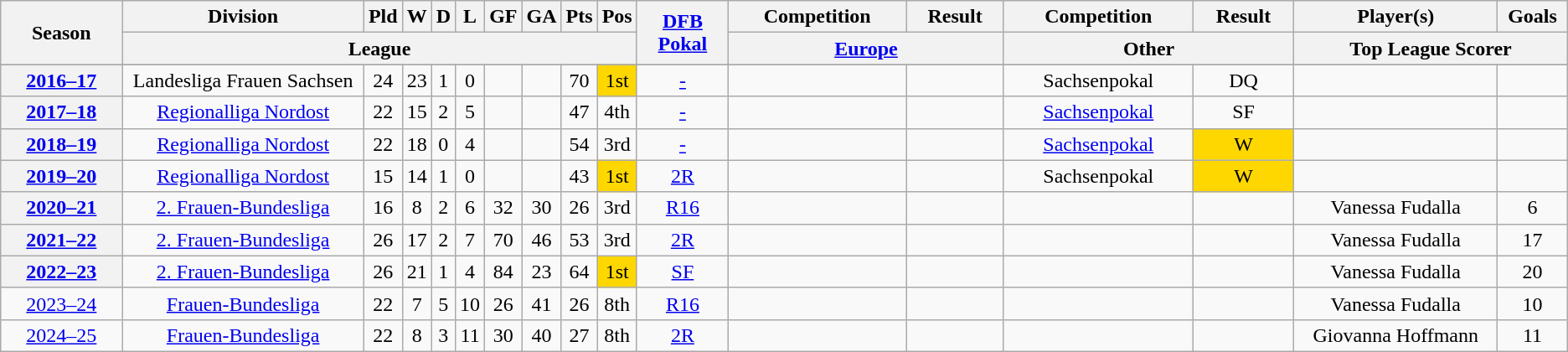<table class="wikitable plainrowheaders" style="text-align:center">
<tr>
<th rowspan="2" scope=col width=8%>Season</th>
<th scope=col width=16%>Division</th>
<th scope=col>Pld</th>
<th scope=col>W</th>
<th scope=col>D</th>
<th scope=col>L</th>
<th scope=col>GF</th>
<th scope=col>GA</th>
<th scope=col>Pts</th>
<th scope=col>Pos</th>
<th rowspan="2" scope="col" width=6%><a href='#'>DFB Pokal</a></th>
<th scope=col>Competition</th>
<th scope=col>Result</th>
<th scope=col>Competition</th>
<th scope=col>Result</th>
<th scope=col>Player(s)</th>
<th scope=col>Goals</th>
</tr>
<tr class=unsortable>
<th colspan="9" width=30%>League</th>
<th colspan="2" width=18%><a href='#'>Europe</a></th>
<th colspan="2" width=19%>Other</th>
<th colspan="2" width=18%>Top League Scorer</th>
</tr>
<tr>
</tr>
<tr>
<th scope=row style=text-align:center><a href='#'>2016–17</a></th>
<td>Landesliga Frauen Sachsen</td>
<td>24</td>
<td>23</td>
<td>1</td>
<td>0</td>
<td></td>
<td></td>
<td>70</td>
<td bgcolor="gold">1st</td>
<td><a href='#'>-</a></td>
<td></td>
<td></td>
<td>Sachsenpokal</td>
<td>DQ</td>
<td></td>
<td></td>
</tr>
<tr>
<th scope=row style=text-align:center><a href='#'>2017–18</a></th>
<td><a href='#'>Regionalliga Nordost</a></td>
<td>22</td>
<td>15</td>
<td>2</td>
<td>5</td>
<td></td>
<td></td>
<td>47</td>
<td>4th</td>
<td><a href='#'>-</a></td>
<td></td>
<td></td>
<td><a href='#'>Sachsenpokal</a></td>
<td>SF</td>
<td></td>
<td></td>
</tr>
<tr>
<th scope=row style=text-align:center><a href='#'>2018–19</a></th>
<td><a href='#'>Regionalliga Nordost</a></td>
<td>22</td>
<td>18</td>
<td>0</td>
<td>4</td>
<td></td>
<td></td>
<td>54</td>
<td>3rd</td>
<td><a href='#'>-</a></td>
<td></td>
<td></td>
<td><a href='#'>Sachsenpokal</a></td>
<td bgcolor="gold">W</td>
<td></td>
<td></td>
</tr>
<tr>
<th scope=row style=text-align:center><a href='#'>2019–20</a></th>
<td><a href='#'>Regionalliga Nordost</a></td>
<td>15</td>
<td>14</td>
<td>1</td>
<td>0</td>
<td></td>
<td></td>
<td>43</td>
<td bgcolor="gold">1st</td>
<td><a href='#'>2R</a></td>
<td></td>
<td></td>
<td>Sachsenpokal</td>
<td bgcolor="gold">W</td>
<td></td>
<td></td>
</tr>
<tr>
<th scope=row style=text-align:center><a href='#'>2020–21</a></th>
<td><a href='#'>2. Frauen-Bundesliga</a></td>
<td>16</td>
<td>8</td>
<td>2</td>
<td>6</td>
<td>32</td>
<td>30</td>
<td>26</td>
<td>3rd</td>
<td><a href='#'>R16</a></td>
<td></td>
<td></td>
<td></td>
<td></td>
<td>Vanessa Fudalla</td>
<td>6</td>
</tr>
<tr>
<th scope=row style=text-align:center><a href='#'>2021–22</a></th>
<td><a href='#'>2. Frauen-Bundesliga</a></td>
<td>26</td>
<td>17</td>
<td>2</td>
<td>7</td>
<td>70</td>
<td>46</td>
<td>53</td>
<td>3rd</td>
<td><a href='#'>2R</a></td>
<td></td>
<td></td>
<td></td>
<td></td>
<td>Vanessa Fudalla</td>
<td>17</td>
</tr>
<tr>
<th scope=row style=text-align:center><a href='#'>2022–23</a></th>
<td><a href='#'>2. Frauen-Bundesliga</a></td>
<td>26</td>
<td>21</td>
<td>1</td>
<td>4</td>
<td>84</td>
<td>23</td>
<td>64</td>
<td bgcolor="gold">1st</td>
<td><a href='#'>SF</a></td>
<td></td>
<td></td>
<td></td>
<td></td>
<td>Vanessa Fudalla</td>
<td>20</td>
</tr>
<tr>
<td scope=row style=text-align:center style="background:SkyBlue;"><a href='#'>2023–24</a></td>
<td><a href='#'>Frauen-Bundesliga</a></td>
<td>22</td>
<td>7</td>
<td>5</td>
<td>10</td>
<td>26</td>
<td>41</td>
<td>26</td>
<td>8th</td>
<td><a href='#'>R16</a></td>
<td></td>
<td></td>
<td></td>
<td></td>
<td>Vanessa Fudalla</td>
<td>10</td>
</tr>
<tr>
<td scope=row style=text-align:center style="background:SkyBlue;"><a href='#'>2024–25</a></td>
<td><a href='#'>Frauen-Bundesliga</a></td>
<td>22</td>
<td>8</td>
<td>3</td>
<td>11</td>
<td>30</td>
<td>40</td>
<td>27</td>
<td>8th</td>
<td><a href='#'>2R</a></td>
<td></td>
<td></td>
<td></td>
<td></td>
<td>Giovanna Hoffmann</td>
<td>11</td>
</tr>
</table>
